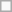<table class=wikitable align=center>
<tr>
<td valign=top align=center></td>
</tr>
</table>
